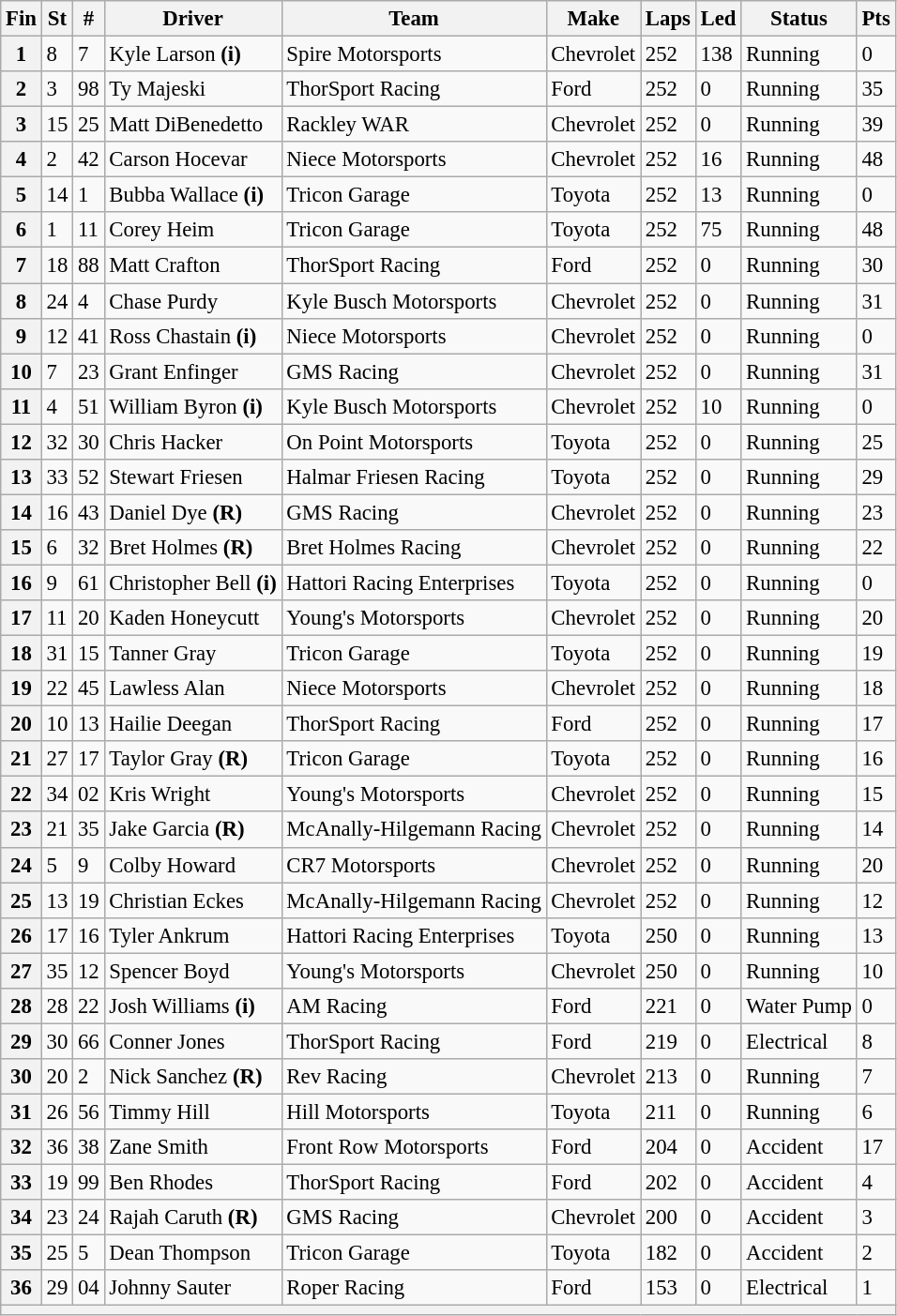<table class="wikitable" style="font-size:95%">
<tr>
<th>Fin</th>
<th>St</th>
<th>#</th>
<th>Driver</th>
<th>Team</th>
<th>Make</th>
<th>Laps</th>
<th>Led</th>
<th>Status</th>
<th>Pts</th>
</tr>
<tr>
<th>1</th>
<td>8</td>
<td>7</td>
<td>Kyle Larson <strong>(i)</strong></td>
<td>Spire Motorsports</td>
<td>Chevrolet</td>
<td>252</td>
<td>138</td>
<td>Running</td>
<td>0</td>
</tr>
<tr>
<th>2</th>
<td>3</td>
<td>98</td>
<td>Ty Majeski</td>
<td>ThorSport Racing</td>
<td>Ford</td>
<td>252</td>
<td>0</td>
<td>Running</td>
<td>35</td>
</tr>
<tr>
<th>3</th>
<td>15</td>
<td>25</td>
<td>Matt DiBenedetto</td>
<td>Rackley WAR</td>
<td>Chevrolet</td>
<td>252</td>
<td>0</td>
<td>Running</td>
<td>39</td>
</tr>
<tr>
<th>4</th>
<td>2</td>
<td>42</td>
<td>Carson Hocevar</td>
<td>Niece Motorsports</td>
<td>Chevrolet</td>
<td>252</td>
<td>16</td>
<td>Running</td>
<td>48</td>
</tr>
<tr>
<th>5</th>
<td>14</td>
<td>1</td>
<td>Bubba Wallace <strong>(i)</strong></td>
<td>Tricon Garage</td>
<td>Toyota</td>
<td>252</td>
<td>13</td>
<td>Running</td>
<td>0</td>
</tr>
<tr>
<th>6</th>
<td>1</td>
<td>11</td>
<td>Corey Heim</td>
<td>Tricon Garage</td>
<td>Toyota</td>
<td>252</td>
<td>75</td>
<td>Running</td>
<td>48</td>
</tr>
<tr>
<th>7</th>
<td>18</td>
<td>88</td>
<td>Matt Crafton</td>
<td>ThorSport Racing</td>
<td>Ford</td>
<td>252</td>
<td>0</td>
<td>Running</td>
<td>30</td>
</tr>
<tr>
<th>8</th>
<td>24</td>
<td>4</td>
<td>Chase Purdy</td>
<td>Kyle Busch Motorsports</td>
<td>Chevrolet</td>
<td>252</td>
<td>0</td>
<td>Running</td>
<td>31</td>
</tr>
<tr>
<th>9</th>
<td>12</td>
<td>41</td>
<td>Ross Chastain <strong>(i)</strong></td>
<td>Niece Motorsports</td>
<td>Chevrolet</td>
<td>252</td>
<td>0</td>
<td>Running</td>
<td>0</td>
</tr>
<tr>
<th>10</th>
<td>7</td>
<td>23</td>
<td>Grant Enfinger</td>
<td>GMS Racing</td>
<td>Chevrolet</td>
<td>252</td>
<td>0</td>
<td>Running</td>
<td>31</td>
</tr>
<tr>
<th>11</th>
<td>4</td>
<td>51</td>
<td>William Byron <strong>(i)</strong></td>
<td>Kyle Busch Motorsports</td>
<td>Chevrolet</td>
<td>252</td>
<td>10</td>
<td>Running</td>
<td>0</td>
</tr>
<tr>
<th>12</th>
<td>32</td>
<td>30</td>
<td>Chris Hacker</td>
<td>On Point Motorsports</td>
<td>Toyota</td>
<td>252</td>
<td>0</td>
<td>Running</td>
<td>25</td>
</tr>
<tr>
<th>13</th>
<td>33</td>
<td>52</td>
<td>Stewart Friesen</td>
<td>Halmar Friesen Racing</td>
<td>Toyota</td>
<td>252</td>
<td>0</td>
<td>Running</td>
<td>29</td>
</tr>
<tr>
<th>14</th>
<td>16</td>
<td>43</td>
<td>Daniel Dye <strong>(R)</strong></td>
<td>GMS Racing</td>
<td>Chevrolet</td>
<td>252</td>
<td>0</td>
<td>Running</td>
<td>23</td>
</tr>
<tr>
<th>15</th>
<td>6</td>
<td>32</td>
<td>Bret Holmes <strong>(R)</strong></td>
<td>Bret Holmes Racing</td>
<td>Chevrolet</td>
<td>252</td>
<td>0</td>
<td>Running</td>
<td>22</td>
</tr>
<tr>
<th>16</th>
<td>9</td>
<td>61</td>
<td>Christopher Bell <strong>(i)</strong></td>
<td>Hattori Racing Enterprises</td>
<td>Toyota</td>
<td>252</td>
<td>0</td>
<td>Running</td>
<td>0</td>
</tr>
<tr>
<th>17</th>
<td>11</td>
<td>20</td>
<td>Kaden Honeycutt</td>
<td>Young's Motorsports</td>
<td>Chevrolet</td>
<td>252</td>
<td>0</td>
<td>Running</td>
<td>20</td>
</tr>
<tr>
<th>18</th>
<td>31</td>
<td>15</td>
<td>Tanner Gray</td>
<td>Tricon Garage</td>
<td>Toyota</td>
<td>252</td>
<td>0</td>
<td>Running</td>
<td>19</td>
</tr>
<tr>
<th>19</th>
<td>22</td>
<td>45</td>
<td>Lawless Alan</td>
<td>Niece Motorsports</td>
<td>Chevrolet</td>
<td>252</td>
<td>0</td>
<td>Running</td>
<td>18</td>
</tr>
<tr>
<th>20</th>
<td>10</td>
<td>13</td>
<td>Hailie Deegan</td>
<td>ThorSport Racing</td>
<td>Ford</td>
<td>252</td>
<td>0</td>
<td>Running</td>
<td>17</td>
</tr>
<tr>
<th>21</th>
<td>27</td>
<td>17</td>
<td>Taylor Gray <strong>(R)</strong></td>
<td>Tricon Garage</td>
<td>Toyota</td>
<td>252</td>
<td>0</td>
<td>Running</td>
<td>16</td>
</tr>
<tr>
<th>22</th>
<td>34</td>
<td>02</td>
<td>Kris Wright</td>
<td>Young's Motorsports</td>
<td>Chevrolet</td>
<td>252</td>
<td>0</td>
<td>Running</td>
<td>15</td>
</tr>
<tr>
<th>23</th>
<td>21</td>
<td>35</td>
<td>Jake Garcia <strong>(R)</strong></td>
<td>McAnally-Hilgemann Racing</td>
<td>Chevrolet</td>
<td>252</td>
<td>0</td>
<td>Running</td>
<td>14</td>
</tr>
<tr>
<th>24</th>
<td>5</td>
<td>9</td>
<td>Colby Howard</td>
<td>CR7 Motorsports</td>
<td>Chevrolet</td>
<td>252</td>
<td>0</td>
<td>Running</td>
<td>20</td>
</tr>
<tr>
<th>25</th>
<td>13</td>
<td>19</td>
<td>Christian Eckes</td>
<td>McAnally-Hilgemann Racing</td>
<td>Chevrolet</td>
<td>252</td>
<td>0</td>
<td>Running</td>
<td>12</td>
</tr>
<tr>
<th>26</th>
<td>17</td>
<td>16</td>
<td>Tyler Ankrum</td>
<td>Hattori Racing Enterprises</td>
<td>Toyota</td>
<td>250</td>
<td>0</td>
<td>Running</td>
<td>13</td>
</tr>
<tr>
<th>27</th>
<td>35</td>
<td>12</td>
<td>Spencer Boyd</td>
<td>Young's Motorsports</td>
<td>Chevrolet</td>
<td>250</td>
<td>0</td>
<td>Running</td>
<td>10</td>
</tr>
<tr>
<th>28</th>
<td>28</td>
<td>22</td>
<td>Josh Williams <strong>(i)</strong></td>
<td>AM Racing</td>
<td>Ford</td>
<td>221</td>
<td>0</td>
<td>Water Pump</td>
<td>0</td>
</tr>
<tr>
<th>29</th>
<td>30</td>
<td>66</td>
<td>Conner Jones</td>
<td>ThorSport Racing</td>
<td>Ford</td>
<td>219</td>
<td>0</td>
<td>Electrical</td>
<td>8</td>
</tr>
<tr>
<th>30</th>
<td>20</td>
<td>2</td>
<td>Nick Sanchez <strong>(R)</strong></td>
<td>Rev Racing</td>
<td>Chevrolet</td>
<td>213</td>
<td>0</td>
<td>Running</td>
<td>7</td>
</tr>
<tr>
<th>31</th>
<td>26</td>
<td>56</td>
<td>Timmy Hill</td>
<td>Hill Motorsports</td>
<td>Toyota</td>
<td>211</td>
<td>0</td>
<td>Running</td>
<td>6</td>
</tr>
<tr>
<th>32</th>
<td>36</td>
<td>38</td>
<td>Zane Smith</td>
<td>Front Row Motorsports</td>
<td>Ford</td>
<td>204</td>
<td>0</td>
<td>Accident</td>
<td>17</td>
</tr>
<tr>
<th>33</th>
<td>19</td>
<td>99</td>
<td>Ben Rhodes</td>
<td>ThorSport Racing</td>
<td>Ford</td>
<td>202</td>
<td>0</td>
<td>Accident</td>
<td>4</td>
</tr>
<tr>
<th>34</th>
<td>23</td>
<td>24</td>
<td>Rajah Caruth <strong>(R)</strong></td>
<td>GMS Racing</td>
<td>Chevrolet</td>
<td>200</td>
<td>0</td>
<td>Accident</td>
<td>3</td>
</tr>
<tr>
<th>35</th>
<td>25</td>
<td>5</td>
<td>Dean Thompson</td>
<td>Tricon Garage</td>
<td>Toyota</td>
<td>182</td>
<td>0</td>
<td>Accident</td>
<td>2</td>
</tr>
<tr>
<th>36</th>
<td>29</td>
<td>04</td>
<td>Johnny Sauter</td>
<td>Roper Racing</td>
<td>Ford</td>
<td>153</td>
<td>0</td>
<td>Electrical</td>
<td>1</td>
</tr>
<tr>
<th colspan="10"></th>
</tr>
</table>
